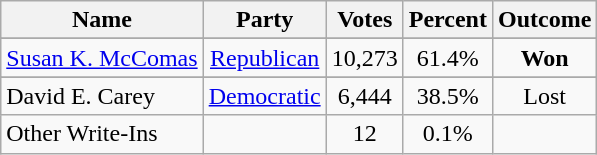<table class=wikitable style="text-align:center">
<tr>
<th>Name</th>
<th>Party</th>
<th>Votes</th>
<th>Percent</th>
<th>Outcome</th>
</tr>
<tr>
</tr>
<tr>
<td align=left><a href='#'>Susan K. McComas</a></td>
<td><a href='#'>Republican</a></td>
<td>10,273</td>
<td>61.4%</td>
<td><strong>Won</strong></td>
</tr>
<tr>
</tr>
<tr>
<td align=left>David E. Carey</td>
<td><a href='#'>Democratic</a></td>
<td>6,444</td>
<td>38.5%</td>
<td>Lost</td>
</tr>
<tr>
<td align=left>Other Write-Ins</td>
<td></td>
<td>12</td>
<td>0.1%</td>
<td></td>
</tr>
</table>
